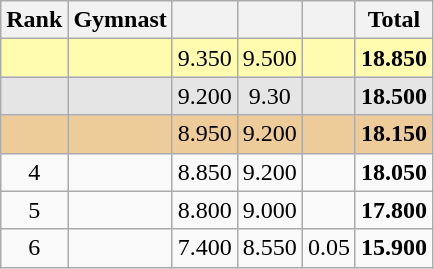<table style="text-align:center;" class="wikitable sortable">
<tr>
<th>Rank</th>
<th>Gymnast</th>
<th><small></small></th>
<th><small></small></th>
<th><small></small></th>
<th>Total</th>
</tr>
<tr bgcolor=fffcaf>
<td></td>
<td align=left></td>
<td>9.350</td>
<td>9.500</td>
<td></td>
<td><strong>18.850</strong></td>
</tr>
<tr bgcolor=e5e5e5>
<td></td>
<td align=left></td>
<td>9.200</td>
<td>9.30</td>
<td></td>
<td><strong>18.500</strong></td>
</tr>
<tr bgcolor=eecc99>
<td></td>
<td align=left></td>
<td>8.950</td>
<td>9.200</td>
<td></td>
<td><strong>18.150</strong></td>
</tr>
<tr>
<td>4</td>
<td align=left></td>
<td>8.850</td>
<td>9.200</td>
<td></td>
<td><strong>18.050</strong></td>
</tr>
<tr>
<td>5</td>
<td align=left></td>
<td>8.800</td>
<td>9.000</td>
<td></td>
<td><strong>17.800</strong></td>
</tr>
<tr>
<td>6</td>
<td align=left></td>
<td>7.400</td>
<td>8.550</td>
<td>0.05</td>
<td><strong>15.900</strong></td>
</tr>
</table>
